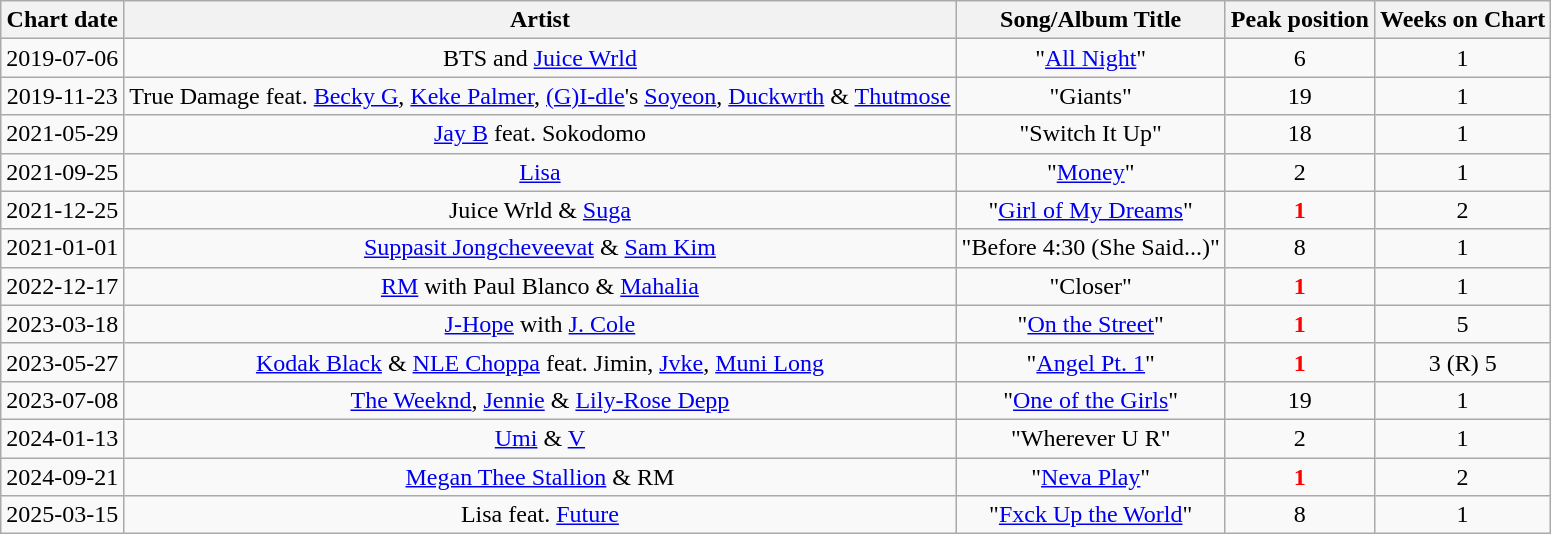<table class="wikitable sortable" style="text-align:center">
<tr>
<th>Chart date</th>
<th>Artist</th>
<th>Song/Album Title</th>
<th>Peak position</th>
<th>Weeks on Chart</th>
</tr>
<tr>
<td>2019-07-06</td>
<td>BTS and <a href='#'>Juice Wrld</a></td>
<td>"<a href='#'>All Night</a>"</td>
<td>6</td>
<td>1</td>
</tr>
<tr>
<td>2019-11-23</td>
<td>True Damage feat. <a href='#'>Becky G</a>, <a href='#'>Keke Palmer</a>, <a href='#'>(G)I-dle</a>'s <a href='#'>Soyeon</a>, <a href='#'>Duckwrth</a> & <a href='#'>Thutmose</a></td>
<td>"Giants"</td>
<td>19</td>
<td>1</td>
</tr>
<tr>
<td>2021-05-29</td>
<td><a href='#'>Jay B</a> feat. Sokodomo</td>
<td>"Switch It Up"</td>
<td>18</td>
<td>1</td>
</tr>
<tr>
<td>2021-09-25</td>
<td><a href='#'>Lisa</a></td>
<td>"<a href='#'>Money</a>"</td>
<td>2</td>
<td>1</td>
</tr>
<tr>
<td>2021-12-25</td>
<td>Juice Wrld & <a href='#'>Suga</a></td>
<td>"<a href='#'>Girl of My Dreams</a>"</td>
<td style="color:red"><strong>1</strong></td>
<td>2</td>
</tr>
<tr>
<td>2021-01-01</td>
<td><a href='#'>Suppasit Jongcheveevat</a> & <a href='#'>Sam Kim</a></td>
<td>"Before 4:30 (She Said...)"</td>
<td>8</td>
<td>1</td>
</tr>
<tr>
<td>2022-12-17</td>
<td><a href='#'>RM</a> with Paul Blanco & <a href='#'>Mahalia</a></td>
<td>"Closer"</td>
<td style="color:red;"><strong>1</strong></td>
<td>1</td>
</tr>
<tr>
<td>2023-03-18</td>
<td><a href='#'>J-Hope</a> with <a href='#'>J. Cole</a></td>
<td>"<a href='#'>On the Street</a>"</td>
<td style="color:red;"><strong>1</strong></td>
<td>5</td>
</tr>
<tr>
<td>2023-05-27</td>
<td><a href='#'>Kodak Black</a> & <a href='#'>NLE Choppa</a> feat. Jimin, <a href='#'>Jvke</a>, <a href='#'>Muni Long</a></td>
<td>"<a href='#'>Angel Pt. 1</a>"</td>
<td style="color:red;"><strong>1</strong></td>
<td>3 (R) 5</td>
</tr>
<tr>
<td>2023-07-08</td>
<td><a href='#'>The Weeknd</a>, <a href='#'>Jennie</a> & <a href='#'>Lily-Rose Depp</a></td>
<td>"<a href='#'>One of the Girls</a>"</td>
<td>19</td>
<td>1</td>
</tr>
<tr>
<td>2024-01-13</td>
<td><a href='#'>Umi</a> & <a href='#'>V</a></td>
<td>"Wherever U R"</td>
<td>2</td>
<td>1</td>
</tr>
<tr>
<td>2024-09-21</td>
<td><a href='#'>Megan Thee Stallion</a> & RM</td>
<td>"<a href='#'>Neva Play</a>"</td>
<td style="color:red"><strong>1</strong></td>
<td>2</td>
</tr>
<tr>
<td>2025-03-15</td>
<td>Lisa feat. <a href='#'>Future</a></td>
<td>"<a href='#'>Fxck Up the World</a>"</td>
<td>8</td>
<td>1</td>
</tr>
</table>
